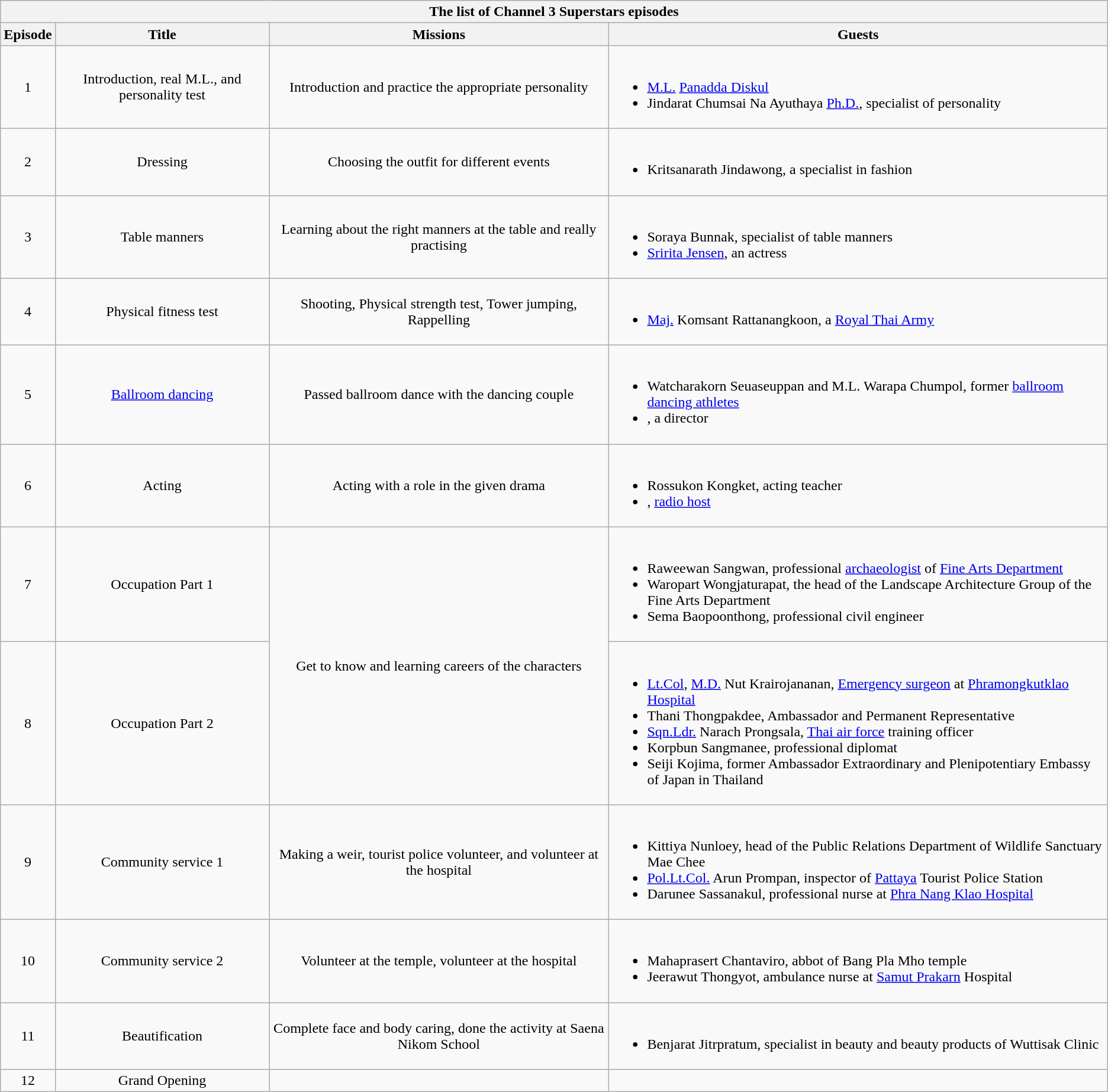<table class="wikitable plainrowheaders collapsible collapsed" style="text-align:center">
<tr>
<th colspan="10">The list of Channel 3 Superstars episodes</th>
</tr>
<tr>
<th> Episode</th>
<th>Title</th>
<th>Missions</th>
<th>Guests</th>
</tr>
<tr>
<td>1</td>
<td>Introduction, real M.L., and personality test</td>
<td>Introduction and practice the appropriate personality</td>
<td style="text-align:left"><br><ul><li><a href='#'>M.L.</a> <a href='#'>Panadda Diskul</a></li><li>Jindarat Chumsai Na Ayuthaya <a href='#'>Ph.D.</a>, specialist of personality</li></ul></td>
</tr>
<tr>
<td>2</td>
<td>Dressing</td>
<td>Choosing the outfit for different events</td>
<td style="text-align:left"><br><ul><li>Kritsanarath Jindawong, a specialist in fashion</li></ul></td>
</tr>
<tr>
<td>3</td>
<td>Table manners</td>
<td>Learning about the right manners at the table and really practising</td>
<td style="text-align:left"><br><ul><li>Soraya Bunnak, specialist of table manners</li><li><a href='#'>Sririta Jensen</a>, an actress</li></ul></td>
</tr>
<tr>
<td>4</td>
<td>Physical fitness test</td>
<td>Shooting, Physical strength test, Tower jumping, Rappelling</td>
<td style="text-align:left"><br><ul><li><a href='#'>Maj.</a> Komsant Rattanangkoon, a <a href='#'>Royal Thai Army</a></li></ul></td>
</tr>
<tr>
<td>5</td>
<td><a href='#'>Ballroom dancing</a></td>
<td>Passed ballroom dance with the dancing couple</td>
<td style="text-align:left"><br><ul><li>Watcharakorn Seuaseuppan and M.L. Warapa Chumpol, former <a href='#'>ballroom dancing athletes</a></li><li>, a director</li></ul></td>
</tr>
<tr>
<td>6</td>
<td>Acting</td>
<td>Acting with a role in the given drama</td>
<td style="text-align:left"><br><ul><li>Rossukon Kongket, acting teacher</li><li>, <a href='#'>radio host</a></li></ul></td>
</tr>
<tr>
<td>7</td>
<td>Occupation Part 1</td>
<td rowspan="2">Get to know and learning careers of the characters</td>
<td style="text-align:left"><br><ul><li>Raweewan Sangwan, professional <a href='#'>archaeologist</a> of <a href='#'>Fine Arts Department</a></li><li>Waropart Wongjaturapat, the head of the Landscape Architecture Group of the Fine Arts Department</li><li>Sema Baopoonthong, professional civil engineer</li></ul></td>
</tr>
<tr>
<td>8</td>
<td>Occupation Part 2</td>
<td style="text-align:left"><br><ul><li><a href='#'>Lt.Col</a>, <a href='#'>M.D.</a> Nut Krairojananan, <a href='#'>Emergency surgeon</a> at <a href='#'>Phramongkutklao Hospital</a></li><li>Thani Thongpakdee, Ambassador and Permanent Representative</li><li><a href='#'>Sqn.Ldr.</a> Narach Prongsala, <a href='#'>Thai air force</a> training officer</li><li>Korpbun Sangmanee, professional diplomat</li><li>Seiji Kojima, former Ambassador Extraordinary and Plenipotentiary Embassy of Japan in Thailand</li></ul></td>
</tr>
<tr>
<td>9</td>
<td>Community service 1</td>
<td>Making a weir, tourist police volunteer, and volunteer at the hospital</td>
<td style="text-align:left"><br><ul><li>Kittiya Nunloey, head of the Public Relations Department of Wildlife Sanctuary Mae Chee</li><li><a href='#'>Pol.Lt.Col.</a> Arun Prompan, inspector of <a href='#'>Pattaya</a> Tourist Police Station</li><li>Darunee Sassanakul, professional nurse at <a href='#'>Phra Nang Klao Hospital</a></li></ul></td>
</tr>
<tr>
<td>10</td>
<td>Community service 2</td>
<td>Volunteer at the temple, volunteer at the hospital</td>
<td style="text-align:left"><br><ul><li>Mahaprasert Chantaviro, abbot of Bang Pla Mho temple</li><li>Jeerawut Thongyot, ambulance nurse at <a href='#'>Samut Prakarn</a> Hospital</li></ul></td>
</tr>
<tr>
<td>11</td>
<td>Beautification</td>
<td>Complete face and body caring, done the activity at Saena Nikom School</td>
<td style="text-align:left"><br><ul><li>Benjarat Jitrpratum, specialist in beauty and beauty products of Wuttisak Clinic</li></ul></td>
</tr>
<tr>
<td>12</td>
<td>Grand Opening</td>
<td></td>
<td></td>
</tr>
</table>
